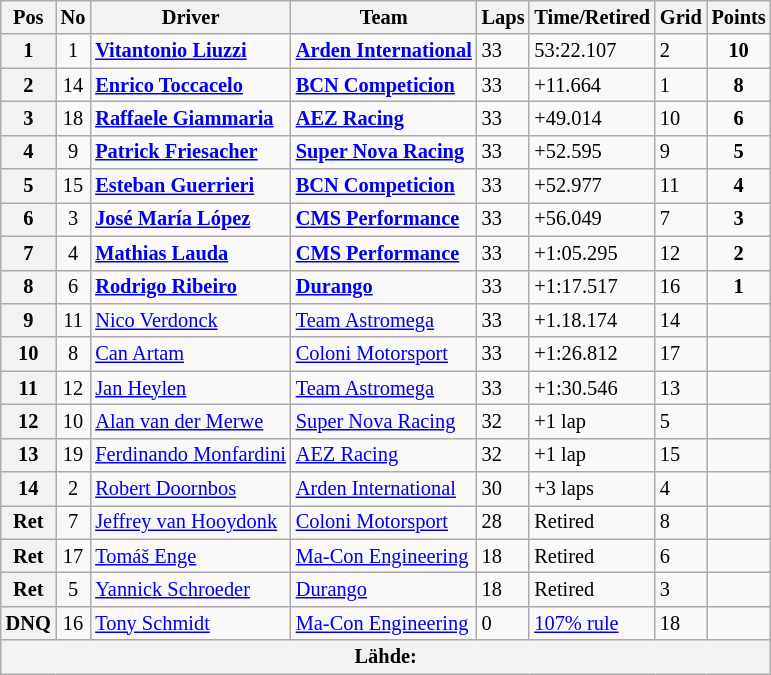<table class="wikitable" style="font-size:85%">
<tr>
<th>Pos</th>
<th>No</th>
<th>Driver</th>
<th>Team</th>
<th>Laps</th>
<th>Time/Retired</th>
<th>Grid</th>
<th>Points</th>
</tr>
<tr>
<th>1</th>
<td align="center">1</td>
<td><strong> <a href='#'>Vitantonio Liuzzi</a></strong></td>
<td><strong><a href='#'>Arden International</a></strong></td>
<td>33</td>
<td>53:22.107</td>
<td>2</td>
<td align="center"><strong>10</strong></td>
</tr>
<tr>
<th>2</th>
<td align="center">14</td>
<td><strong> <a href='#'>Enrico Toccacelo</a></strong></td>
<td><strong><a href='#'>BCN Competicion</a></strong></td>
<td>33</td>
<td>+11.664</td>
<td>1</td>
<td align="center"><strong>8</strong></td>
</tr>
<tr>
<th>3</th>
<td align="center">18</td>
<td><strong> <a href='#'>Raffaele Giammaria</a></strong></td>
<td><strong><a href='#'>AEZ Racing</a></strong></td>
<td>33</td>
<td>+49.014</td>
<td>10</td>
<td align="center"><strong>6</strong></td>
</tr>
<tr>
<th>4</th>
<td align="center">9</td>
<td><strong> <a href='#'>Patrick Friesacher</a></strong></td>
<td><strong><a href='#'>Super Nova Racing</a></strong></td>
<td>33</td>
<td>+52.595</td>
<td>9</td>
<td align="center"><strong>5</strong></td>
</tr>
<tr>
<th>5</th>
<td align="center">15</td>
<td><strong> <a href='#'>Esteban Guerrieri</a></strong></td>
<td><strong><a href='#'>BCN Competicion</a></strong></td>
<td>33</td>
<td>+52.977</td>
<td>11</td>
<td align="center"><strong>4</strong></td>
</tr>
<tr>
<th>6</th>
<td align="center">3</td>
<td><strong> <a href='#'>José María López</a></strong></td>
<td><strong><a href='#'>CMS Performance</a></strong></td>
<td>33</td>
<td>+56.049</td>
<td>7</td>
<td align="center"><strong>3</strong></td>
</tr>
<tr>
<th>7</th>
<td align="center">4</td>
<td><strong> <a href='#'>Mathias Lauda</a></strong></td>
<td><strong><a href='#'>CMS Performance</a></strong></td>
<td>33</td>
<td>+1:05.295</td>
<td>12</td>
<td align="center"><strong>2</strong></td>
</tr>
<tr>
<th>8</th>
<td align="center">6</td>
<td><strong> <a href='#'>Rodrigo Ribeiro</a></strong></td>
<td><strong><a href='#'>Durango</a></strong></td>
<td>33</td>
<td>+1:17.517</td>
<td>16</td>
<td align="center"><strong>1</strong></td>
</tr>
<tr>
<th>9</th>
<td align="center">11</td>
<td> <a href='#'>Nico Verdonck</a></td>
<td><a href='#'>Team Astromega</a></td>
<td>33</td>
<td>+1.18.174</td>
<td>14</td>
<td></td>
</tr>
<tr>
<th>10</th>
<td align="center">8</td>
<td> <a href='#'>Can Artam</a></td>
<td><a href='#'>Coloni Motorsport</a></td>
<td>33</td>
<td>+1:26.812</td>
<td>17</td>
<td></td>
</tr>
<tr>
<th>11</th>
<td align="center">12</td>
<td> <a href='#'>Jan Heylen</a></td>
<td><a href='#'>Team Astromega</a></td>
<td>33</td>
<td>+1:30.546</td>
<td>13</td>
<td></td>
</tr>
<tr>
<th>12</th>
<td align="center">10</td>
<td> <a href='#'>Alan van der Merwe</a></td>
<td><a href='#'>Super Nova Racing</a></td>
<td>32</td>
<td>+1 lap</td>
<td>5</td>
<td></td>
</tr>
<tr>
<th>13</th>
<td align="center">19</td>
<td> <a href='#'>Ferdinando Monfardini</a></td>
<td><a href='#'>AEZ Racing</a></td>
<td>32</td>
<td>+1 lap</td>
<td>15</td>
<td></td>
</tr>
<tr>
<th>14</th>
<td align="center">2</td>
<td> <a href='#'>Robert Doornbos</a></td>
<td><a href='#'>Arden International</a></td>
<td>30</td>
<td>+3 laps</td>
<td>4</td>
<td></td>
</tr>
<tr>
<th>Ret</th>
<td align="center">7</td>
<td> <a href='#'>Jeffrey van Hooydonk</a></td>
<td><a href='#'>Coloni Motorsport</a></td>
<td>28</td>
<td>Retired</td>
<td>8</td>
<td></td>
</tr>
<tr>
<th>Ret</th>
<td align="center">17</td>
<td> <a href='#'>Tomáš Enge</a></td>
<td><a href='#'>Ma-Con Engineering</a></td>
<td>18</td>
<td>Retired</td>
<td>6</td>
<td></td>
</tr>
<tr>
<th>Ret</th>
<td align="center">5</td>
<td> <a href='#'>Yannick Schroeder</a></td>
<td><a href='#'>Durango</a></td>
<td>18</td>
<td>Retired</td>
<td>3</td>
<td></td>
</tr>
<tr>
<th>DNQ</th>
<td align="center">16</td>
<td> <a href='#'>Tony Schmidt</a></td>
<td><a href='#'>Ma-Con Engineering</a></td>
<td>0</td>
<td><a href='#'>107% rule</a></td>
<td>18</td>
<td></td>
</tr>
<tr>
<th colspan="8">Lähde:</th>
</tr>
</table>
